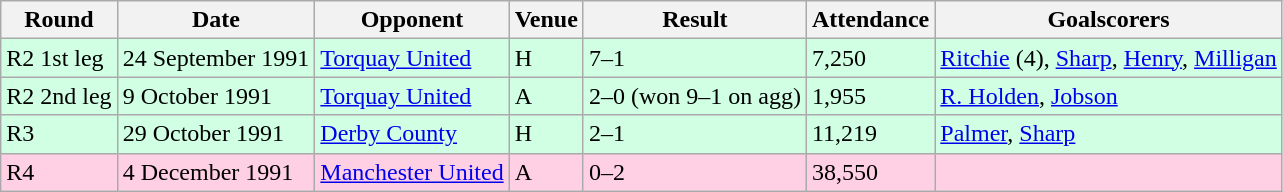<table class="wikitable">
<tr>
<th>Round</th>
<th>Date</th>
<th>Opponent</th>
<th>Venue</th>
<th>Result</th>
<th>Attendance</th>
<th>Goalscorers</th>
</tr>
<tr style="background-color: #d0ffe3;">
<td>R2 1st leg</td>
<td>24 September 1991</td>
<td><a href='#'>Torquay United</a></td>
<td>H</td>
<td>7–1</td>
<td>7,250</td>
<td><a href='#'>Ritchie</a> (4), <a href='#'>Sharp</a>, <a href='#'>Henry</a>, <a href='#'>Milligan</a></td>
</tr>
<tr style="background-color: #d0ffe3;">
<td>R2 2nd leg</td>
<td>9 October 1991</td>
<td><a href='#'>Torquay United</a></td>
<td>A</td>
<td>2–0 (won 9–1 on agg)</td>
<td>1,955</td>
<td><a href='#'>R. Holden</a>, <a href='#'>Jobson</a></td>
</tr>
<tr style="background-color: #d0ffe3;">
<td>R3</td>
<td>29 October 1991</td>
<td><a href='#'>Derby County</a></td>
<td>H</td>
<td>2–1</td>
<td>11,219</td>
<td><a href='#'>Palmer</a>, <a href='#'>Sharp</a></td>
</tr>
<tr style="background-color: #ffd0e3;">
<td>R4</td>
<td>4 December 1991</td>
<td><a href='#'>Manchester United</a></td>
<td>A</td>
<td>0–2</td>
<td>38,550</td>
<td></td>
</tr>
</table>
